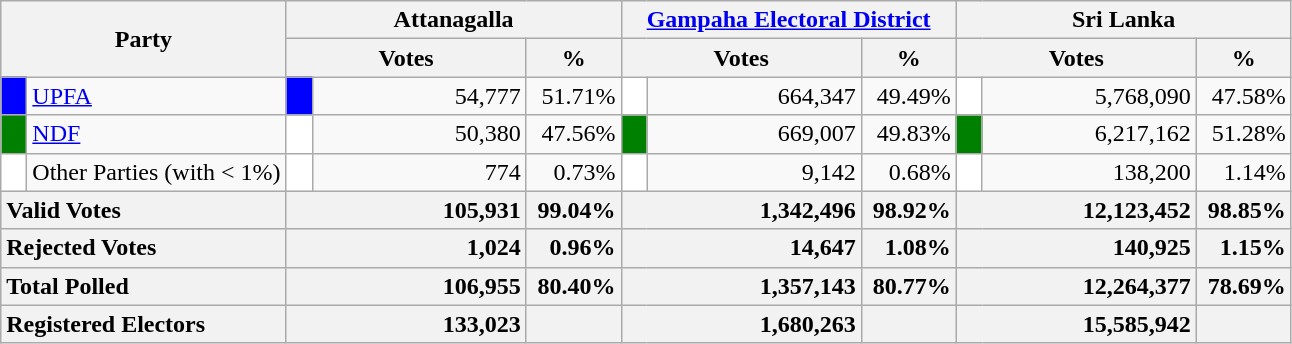<table class="wikitable">
<tr>
<th colspan="2" width="144px"rowspan="2">Party</th>
<th colspan="3" width="216px">Attanagalla</th>
<th colspan="3" width="216px"><a href='#'>Gampaha Electoral District</a></th>
<th colspan="3" width="216px">Sri Lanka</th>
</tr>
<tr>
<th colspan="2" width="144px">Votes</th>
<th>%</th>
<th colspan="2" width="144px">Votes</th>
<th>%</th>
<th colspan="2" width="144px">Votes</th>
<th>%</th>
</tr>
<tr>
<td style="background-color:blue;" width="10px"></td>
<td style="text-align:left;"><a href='#'>UPFA</a></td>
<td style="background-color:blue;" width="10px"></td>
<td style="text-align:right;">54,777</td>
<td style="text-align:right;">51.71%</td>
<td style="background-color:white;" width="10px"></td>
<td style="text-align:right;">664,347</td>
<td style="text-align:right;">49.49%</td>
<td style="background-color:white;" width="10px"></td>
<td style="text-align:right;">5,768,090</td>
<td style="text-align:right;">47.58%</td>
</tr>
<tr>
<td style="background-color:green;" width="10px"></td>
<td style="text-align:left;"><a href='#'>NDF</a></td>
<td style="background-color:white;" width="10px"></td>
<td style="text-align:right;">50,380</td>
<td style="text-align:right;">47.56%</td>
<td style="background-color:green;" width="10px"></td>
<td style="text-align:right;">669,007</td>
<td style="text-align:right;">49.83%</td>
<td style="background-color:green;" width="10px"></td>
<td style="text-align:right;">6,217,162</td>
<td style="text-align:right;">51.28%</td>
</tr>
<tr>
<td style="background-color:white;" width="10px"></td>
<td style="text-align:left;">Other Parties (with < 1%)</td>
<td style="background-color:white;" width="10px"></td>
<td style="text-align:right;">774</td>
<td style="text-align:right;">0.73%</td>
<td style="background-color:white;" width="10px"></td>
<td style="text-align:right;">9,142</td>
<td style="text-align:right;">0.68%</td>
<td style="background-color:white;" width="10px"></td>
<td style="text-align:right;">138,200</td>
<td style="text-align:right;">1.14%</td>
</tr>
<tr>
<th colspan="2" width="144px"style="text-align:left;">Valid Votes</th>
<th style="text-align:right;"colspan="2" width="144px">105,931</th>
<th style="text-align:right;">99.04%</th>
<th style="text-align:right;"colspan="2" width="144px">1,342,496</th>
<th style="text-align:right;">98.92%</th>
<th style="text-align:right;"colspan="2" width="144px">12,123,452</th>
<th style="text-align:right;">98.85%</th>
</tr>
<tr>
<th colspan="2" width="144px"style="text-align:left;">Rejected Votes</th>
<th style="text-align:right;"colspan="2" width="144px">1,024</th>
<th style="text-align:right;">0.96%</th>
<th style="text-align:right;"colspan="2" width="144px">14,647</th>
<th style="text-align:right;">1.08%</th>
<th style="text-align:right;"colspan="2" width="144px">140,925</th>
<th style="text-align:right;">1.15%</th>
</tr>
<tr>
<th colspan="2" width="144px"style="text-align:left;">Total Polled</th>
<th style="text-align:right;"colspan="2" width="144px">106,955</th>
<th style="text-align:right;">80.40%</th>
<th style="text-align:right;"colspan="2" width="144px">1,357,143</th>
<th style="text-align:right;">80.77%</th>
<th style="text-align:right;"colspan="2" width="144px">12,264,377</th>
<th style="text-align:right;">78.69%</th>
</tr>
<tr>
<th colspan="2" width="144px"style="text-align:left;">Registered Electors</th>
<th style="text-align:right;"colspan="2" width="144px">133,023</th>
<th></th>
<th style="text-align:right;"colspan="2" width="144px">1,680,263</th>
<th></th>
<th style="text-align:right;"colspan="2" width="144px">15,585,942</th>
<th></th>
</tr>
</table>
